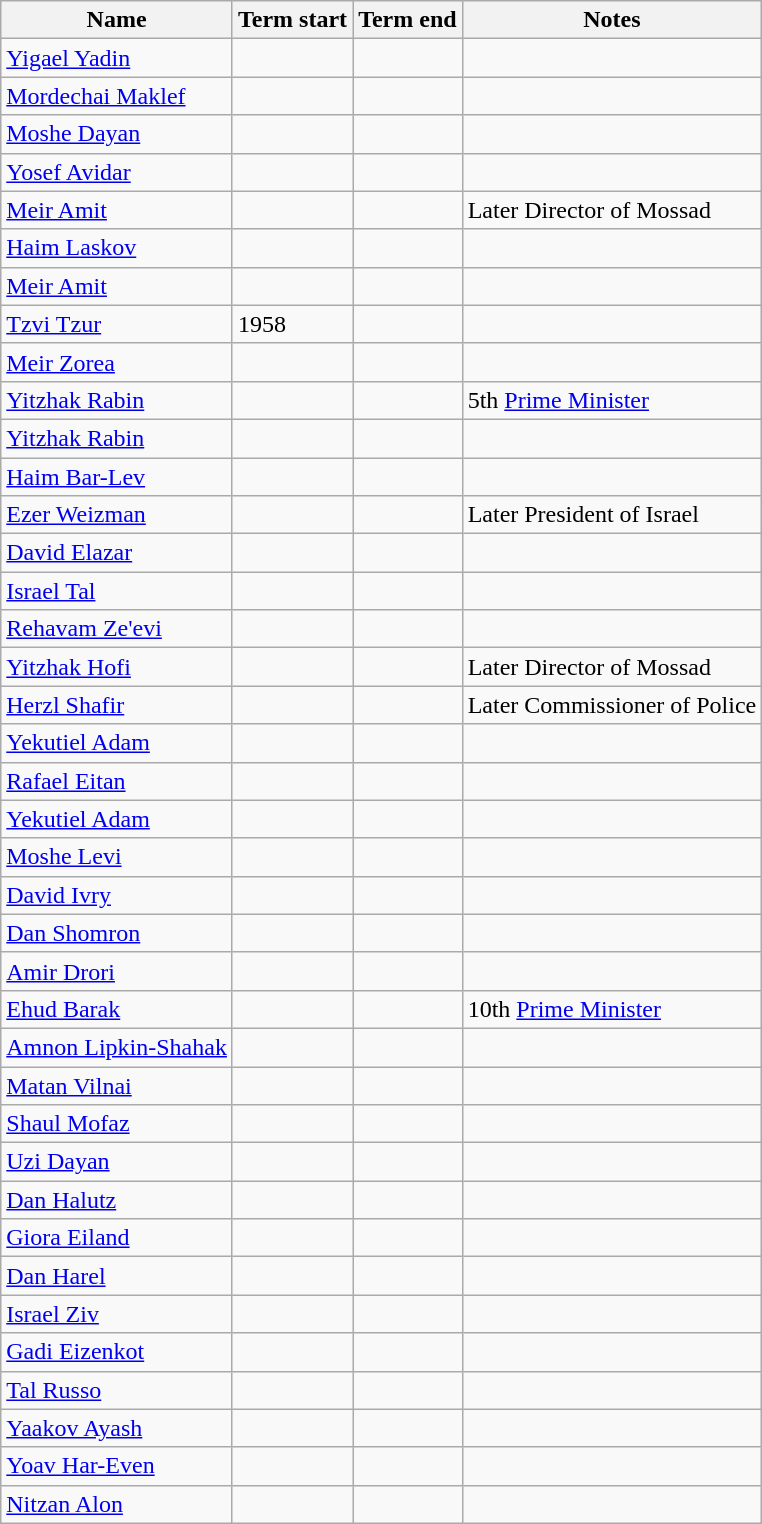<table class="wikitable">
<tr>
<th>Name</th>
<th>Term start</th>
<th>Term end</th>
<th>Notes</th>
</tr>
<tr>
<td><a href='#'>Yigael Yadin</a></td>
<td></td>
<td></td>
<td></td>
</tr>
<tr>
<td><a href='#'>Mordechai Maklef</a></td>
<td></td>
<td></td>
<td></td>
</tr>
<tr>
<td><a href='#'>Moshe Dayan</a></td>
<td></td>
<td></td>
<td></td>
</tr>
<tr>
<td><a href='#'>Yosef Avidar</a></td>
<td></td>
<td></td>
<td></td>
</tr>
<tr>
<td><a href='#'>Meir Amit</a></td>
<td></td>
<td></td>
<td>Later Director of Mossad</td>
</tr>
<tr>
<td><a href='#'>Haim Laskov</a></td>
<td></td>
<td></td>
<td></td>
</tr>
<tr>
<td><a href='#'>Meir Amit</a></td>
<td></td>
<td></td>
<td></td>
</tr>
<tr>
<td><a href='#'>Tzvi Tzur</a></td>
<td>1958 </td>
<td></td>
<td></td>
</tr>
<tr>
<td><a href='#'>Meir Zorea</a></td>
<td></td>
<td></td>
<td></td>
</tr>
<tr>
<td><a href='#'>Yitzhak Rabin</a></td>
<td></td>
<td></td>
<td>5th <a href='#'>Prime Minister</a></td>
</tr>
<tr>
<td><a href='#'>Yitzhak Rabin</a></td>
<td></td>
<td></td>
<td></td>
</tr>
<tr>
<td><a href='#'>Haim Bar-Lev</a></td>
<td></td>
<td></td>
<td></td>
</tr>
<tr>
<td><a href='#'>Ezer Weizman</a></td>
<td></td>
<td></td>
<td>Later President of Israel</td>
</tr>
<tr>
<td><a href='#'>David Elazar</a></td>
<td></td>
<td></td>
<td></td>
</tr>
<tr>
<td><a href='#'>Israel Tal</a></td>
<td></td>
<td></td>
<td></td>
</tr>
<tr>
<td><a href='#'>Rehavam Ze'evi</a></td>
<td></td>
<td></td>
<td></td>
</tr>
<tr>
<td><a href='#'>Yitzhak Hofi</a></td>
<td></td>
<td></td>
<td>Later Director of Mossad</td>
</tr>
<tr>
<td><a href='#'>Herzl Shafir</a></td>
<td></td>
<td></td>
<td>Later Commissioner of Police</td>
</tr>
<tr>
<td><a href='#'>Yekutiel Adam</a></td>
<td></td>
<td></td>
<td></td>
</tr>
<tr>
<td><a href='#'>Rafael Eitan</a></td>
<td></td>
<td></td>
<td></td>
</tr>
<tr>
<td><a href='#'>Yekutiel Adam</a></td>
<td></td>
<td></td>
<td></td>
</tr>
<tr>
<td><a href='#'>Moshe Levi</a></td>
<td></td>
<td></td>
<td></td>
</tr>
<tr>
<td><a href='#'>David Ivry</a></td>
<td></td>
<td></td>
<td></td>
</tr>
<tr>
<td><a href='#'>Dan Shomron</a></td>
<td></td>
<td></td>
<td></td>
</tr>
<tr>
<td><a href='#'>Amir Drori</a></td>
<td></td>
<td></td>
<td></td>
</tr>
<tr>
<td><a href='#'>Ehud Barak</a></td>
<td></td>
<td></td>
<td>10th <a href='#'>Prime Minister</a></td>
</tr>
<tr>
<td><a href='#'>Amnon Lipkin-Shahak</a></td>
<td></td>
<td></td>
<td></td>
</tr>
<tr>
<td><a href='#'>Matan Vilnai</a></td>
<td></td>
<td></td>
<td></td>
</tr>
<tr>
<td><a href='#'>Shaul Mofaz</a></td>
<td></td>
<td></td>
<td></td>
</tr>
<tr>
<td><a href='#'>Uzi Dayan</a></td>
<td></td>
<td></td>
<td></td>
</tr>
<tr>
<td><a href='#'>Dan Halutz</a></td>
<td></td>
<td></td>
<td></td>
</tr>
<tr>
<td><a href='#'>Giora Eiland</a></td>
<td></td>
<td></td>
<td></td>
</tr>
<tr>
<td><a href='#'>Dan Harel</a></td>
<td></td>
<td></td>
<td></td>
</tr>
<tr>
<td><a href='#'>Israel Ziv</a></td>
<td></td>
<td></td>
<td></td>
</tr>
<tr>
<td><a href='#'>Gadi Eizenkot</a></td>
<td></td>
<td></td>
<td></td>
</tr>
<tr>
<td><a href='#'>Tal Russo</a></td>
<td></td>
<td></td>
<td></td>
</tr>
<tr>
<td><a href='#'>Yaakov Ayash</a></td>
<td></td>
<td></td>
<td></td>
</tr>
<tr>
<td><a href='#'>Yoav Har-Even</a></td>
<td></td>
<td></td>
<td></td>
</tr>
<tr>
<td><a href='#'>Nitzan Alon</a></td>
<td></td>
<td></td>
<td><br></td>
</tr>
</table>
